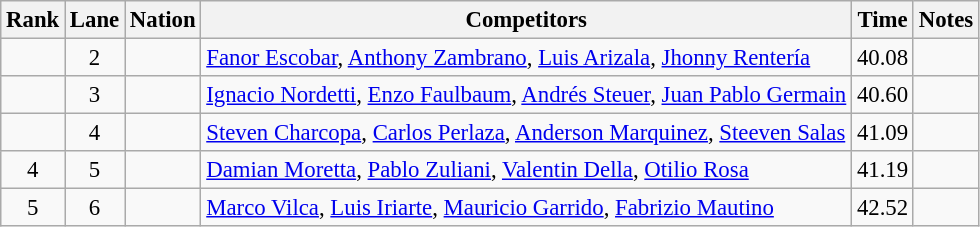<table class="wikitable sortable" style="text-align:center; font-size:95%">
<tr>
<th>Rank</th>
<th>Lane</th>
<th>Nation</th>
<th>Competitors</th>
<th>Time</th>
<th>Notes</th>
</tr>
<tr>
<td></td>
<td>2</td>
<td align=left></td>
<td align=left><a href='#'>Fanor Escobar</a>, <a href='#'>Anthony Zambrano</a>, <a href='#'>Luis Arizala</a>, <a href='#'>Jhonny Rentería</a></td>
<td>40.08</td>
<td></td>
</tr>
<tr>
<td></td>
<td>3</td>
<td align=left></td>
<td align=left><a href='#'>Ignacio Nordetti</a>, <a href='#'>Enzo Faulbaum</a>, <a href='#'>Andrés Steuer</a>, <a href='#'>Juan Pablo Germain</a></td>
<td>40.60</td>
<td></td>
</tr>
<tr>
<td></td>
<td>4</td>
<td align=left></td>
<td align=left><a href='#'>Steven Charcopa</a>, <a href='#'>Carlos Perlaza</a>, <a href='#'>Anderson Marquinez</a>, <a href='#'>Steeven Salas</a></td>
<td>41.09</td>
<td></td>
</tr>
<tr>
<td>4</td>
<td>5</td>
<td align=left></td>
<td align=left><a href='#'>Damian Moretta</a>, <a href='#'>Pablo Zuliani</a>, <a href='#'>Valentin Della</a>, <a href='#'>Otilio Rosa</a></td>
<td>41.19</td>
<td></td>
</tr>
<tr>
<td>5</td>
<td>6</td>
<td align=left></td>
<td align=left><a href='#'>Marco Vilca</a>, <a href='#'>Luis Iriarte</a>, <a href='#'>Mauricio Garrido</a>, <a href='#'>Fabrizio Mautino</a></td>
<td>42.52</td>
<td></td>
</tr>
</table>
